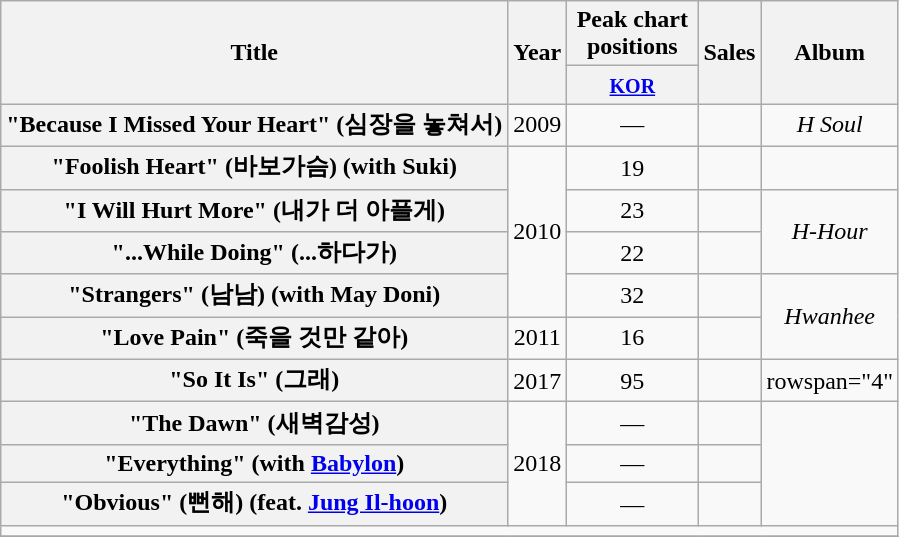<table class="wikitable plainrowheaders" style="text-align:center;">
<tr>
<th rowspan="2" scope="col">Title</th>
<th rowspan="2" scope="col">Year</th>
<th colspan="1" scope="col" style="width:5em;">Peak chart positions</th>
<th rowspan="2" scope="col">Sales<br></th>
<th rowspan="2" scope="col">Album</th>
</tr>
<tr>
<th><small><a href='#'>KOR</a></small><br></th>
</tr>
<tr>
<th scope="row">"Because I Missed Your Heart" (심장을 놓쳐서)</th>
<td>2009</td>
<td>—</td>
<td></td>
<td><em>H Soul</em></td>
</tr>
<tr>
<th scope="row">"Foolish Heart" (바보가슴) (with Suki)</th>
<td rowspan="4">2010</td>
<td>19</td>
<td></td>
<td></td>
</tr>
<tr>
<th scope="row">"I Will Hurt More" (내가 더 아플게)</th>
<td>23</td>
<td></td>
<td rowspan="2"><em>H-Hour</em></td>
</tr>
<tr>
<th scope="row">"...While Doing" (...하다가)</th>
<td>22</td>
<td></td>
</tr>
<tr>
<th scope="row">"Strangers" (남남) (with May Doni)</th>
<td>32</td>
<td></td>
<td rowspan="2"><em>Hwanhee</em></td>
</tr>
<tr>
<th scope="row">"Love Pain" (죽을 것만 같아)</th>
<td>2011</td>
<td>16</td>
<td></td>
</tr>
<tr>
<th scope="row">"So It Is" (그래)</th>
<td>2017</td>
<td>95</td>
<td></td>
<td>rowspan="4" </td>
</tr>
<tr>
<th scope="row">"The Dawn" (새벽감성)</th>
<td rowspan="3">2018</td>
<td>—</td>
<td></td>
</tr>
<tr>
<th scope="row">"Everything" (with <a href='#'>Babylon</a>)</th>
<td>—</td>
<td></td>
</tr>
<tr>
<th scope="row">"Obvious" (뻔해) (feat. <a href='#'>Jung Il-hoon</a>)</th>
<td>—</td>
<td></td>
</tr>
<tr>
<td colspan="5"></td>
</tr>
<tr>
</tr>
</table>
